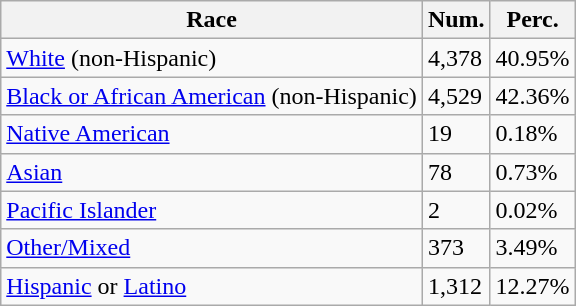<table class="wikitable">
<tr>
<th>Race</th>
<th>Num.</th>
<th>Perc.</th>
</tr>
<tr>
<td><a href='#'>White</a> (non-Hispanic)</td>
<td>4,378</td>
<td>40.95%</td>
</tr>
<tr>
<td><a href='#'>Black or African American</a> (non-Hispanic)</td>
<td>4,529</td>
<td>42.36%</td>
</tr>
<tr>
<td><a href='#'>Native American</a></td>
<td>19</td>
<td>0.18%</td>
</tr>
<tr>
<td><a href='#'>Asian</a></td>
<td>78</td>
<td>0.73%</td>
</tr>
<tr>
<td><a href='#'>Pacific Islander</a></td>
<td>2</td>
<td>0.02%</td>
</tr>
<tr>
<td><a href='#'>Other/Mixed</a></td>
<td>373</td>
<td>3.49%</td>
</tr>
<tr>
<td><a href='#'>Hispanic</a> or <a href='#'>Latino</a></td>
<td>1,312</td>
<td>12.27%</td>
</tr>
</table>
